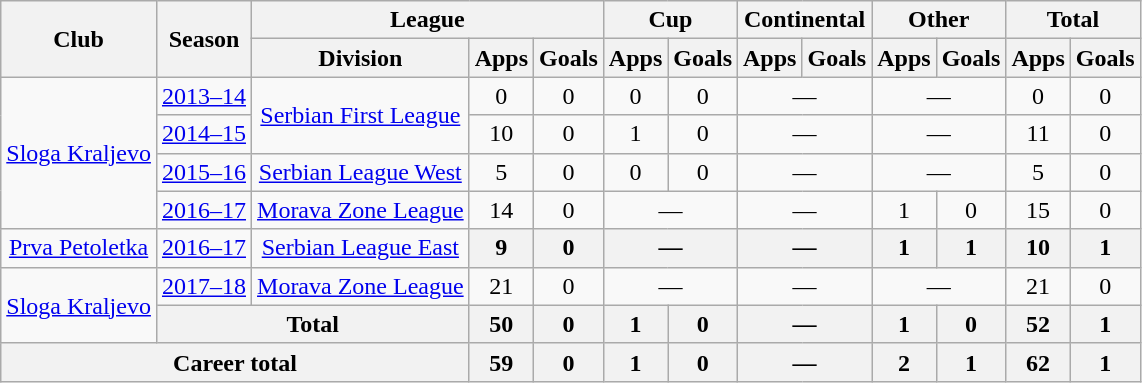<table class="wikitable" style="text-align:center">
<tr>
<th rowspan="2">Club</th>
<th rowspan="2">Season</th>
<th colspan="3">League</th>
<th colspan="2">Cup</th>
<th colspan="2">Continental</th>
<th colspan="2">Other</th>
<th colspan="2">Total</th>
</tr>
<tr>
<th>Division</th>
<th>Apps</th>
<th>Goals</th>
<th>Apps</th>
<th>Goals</th>
<th>Apps</th>
<th>Goals</th>
<th>Apps</th>
<th>Goals</th>
<th>Apps</th>
<th>Goals</th>
</tr>
<tr>
<td rowspan="4"><a href='#'>Sloga Kraljevo</a></td>
<td><a href='#'>2013–14</a></td>
<td rowspan="2"><a href='#'>Serbian First League</a></td>
<td>0</td>
<td>0</td>
<td>0</td>
<td>0</td>
<td colspan="2">—</td>
<td colspan="2">—</td>
<td>0</td>
<td>0</td>
</tr>
<tr>
<td><a href='#'>2014–15</a></td>
<td>10</td>
<td>0</td>
<td>1</td>
<td>0</td>
<td colspan="2">—</td>
<td colspan="2">—</td>
<td>11</td>
<td>0</td>
</tr>
<tr>
<td><a href='#'>2015–16</a></td>
<td><a href='#'>Serbian League West</a></td>
<td>5</td>
<td>0</td>
<td>0</td>
<td>0</td>
<td colspan="2">—</td>
<td colspan="2">—</td>
<td>5</td>
<td>0</td>
</tr>
<tr>
<td><a href='#'>2016–17</a></td>
<td><a href='#'>Morava Zone League</a></td>
<td>14</td>
<td>0</td>
<td colspan="2">—</td>
<td colspan="2">—</td>
<td>1</td>
<td>0</td>
<td>15</td>
<td>0</td>
</tr>
<tr>
<td><a href='#'>Prva Petoletka</a></td>
<td><a href='#'>2016–17</a></td>
<td><a href='#'>Serbian League East</a></td>
<th>9</th>
<th>0</th>
<th colspan="2">—</th>
<th colspan="2">—</th>
<th>1</th>
<th>1</th>
<th>10</th>
<th>1</th>
</tr>
<tr>
<td rowspan="2"><a href='#'>Sloga Kraljevo</a></td>
<td><a href='#'>2017–18</a></td>
<td><a href='#'>Morava Zone League</a></td>
<td>21</td>
<td>0</td>
<td colspan="2">—</td>
<td colspan="2">—</td>
<td colspan="2">—</td>
<td>21</td>
<td>0</td>
</tr>
<tr>
<th colspan="2">Total</th>
<th>50</th>
<th>0</th>
<th>1</th>
<th>0</th>
<th colspan="2">—</th>
<th>1</th>
<th>0</th>
<th>52</th>
<th>1</th>
</tr>
<tr>
<th colspan="3">Career total</th>
<th>59</th>
<th>0</th>
<th>1</th>
<th>0</th>
<th colspan="2">—</th>
<th>2</th>
<th>1</th>
<th>62</th>
<th>1</th>
</tr>
</table>
